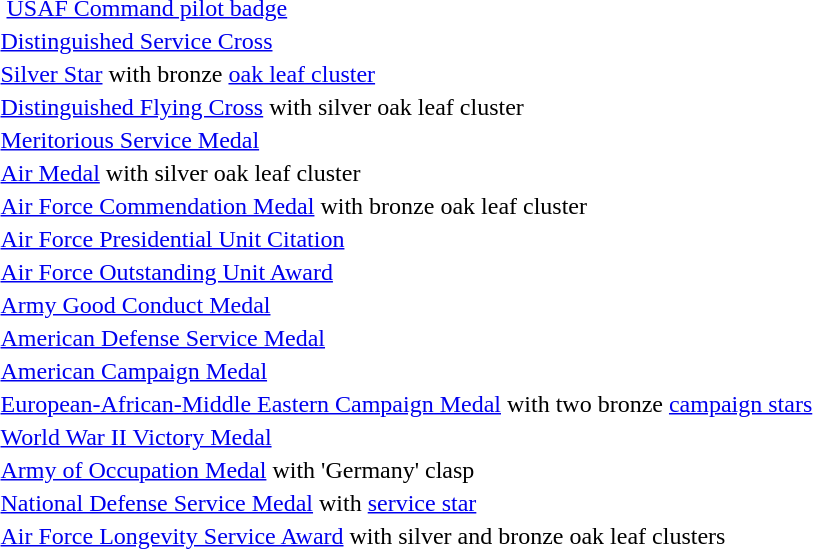<table>
<tr>
<td colspan="2">  <a href='#'>USAF Command pilot badge</a></td>
</tr>
<tr>
<td></td>
<td><a href='#'>Distinguished Service Cross</a></td>
</tr>
<tr>
<td></td>
<td><a href='#'>Silver Star</a> with bronze <a href='#'>oak leaf cluster</a></td>
</tr>
<tr>
<td></td>
<td><a href='#'>Distinguished Flying Cross</a> with silver oak leaf cluster</td>
</tr>
<tr>
<td></td>
<td><a href='#'>Meritorious Service Medal</a></td>
</tr>
<tr>
<td></td>
<td><a href='#'>Air Medal</a> with silver oak leaf cluster</td>
</tr>
<tr>
<td></td>
<td><a href='#'>Air Force Commendation Medal</a> with bronze oak leaf cluster</td>
</tr>
<tr>
<td></td>
<td><a href='#'>Air Force Presidential Unit Citation</a></td>
</tr>
<tr>
<td></td>
<td><a href='#'>Air Force Outstanding Unit Award</a></td>
</tr>
<tr>
<td></td>
<td><a href='#'>Army Good Conduct Medal</a></td>
</tr>
<tr>
<td></td>
<td><a href='#'>American Defense Service Medal</a></td>
</tr>
<tr>
<td></td>
<td><a href='#'>American Campaign Medal</a></td>
</tr>
<tr>
<td></td>
<td><a href='#'>European-African-Middle Eastern Campaign Medal</a> with two bronze <a href='#'>campaign stars</a></td>
</tr>
<tr>
<td></td>
<td><a href='#'>World War II Victory Medal</a></td>
</tr>
<tr>
<td></td>
<td><a href='#'>Army of Occupation Medal</a> with 'Germany' clasp</td>
</tr>
<tr>
<td></td>
<td><a href='#'>National Defense Service Medal</a> with <a href='#'>service star</a></td>
</tr>
<tr>
<td></td>
<td><a href='#'>Air Force Longevity Service Award</a> with silver and bronze oak leaf clusters</td>
</tr>
</table>
